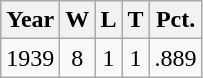<table class="wikitable">
<tr>
<th>Year</th>
<th>W</th>
<th>L</th>
<th>T</th>
<th>Pct.</th>
</tr>
<tr align="center">
<td align="left">1939</td>
<td>8</td>
<td>1</td>
<td>1</td>
<td>.889</td>
</tr>
</table>
